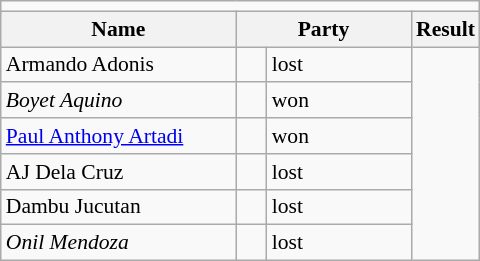<table class=wikitable style="font-size:90%">
<tr>
<td colspan=4 bgcolor=></td>
</tr>
<tr>
<th width=150px>Name</th>
<th colspan=2 width=110px>Party</th>
<th>Result</th>
</tr>
<tr>
<td>Armando Adonis</td>
<td></td>
<td>lost</td>
</tr>
<tr>
<td><em>Boyet Aquino</em></td>
<td></td>
<td>won</td>
</tr>
<tr>
<td><a href='#'>Paul Anthony Artadi</a></td>
<td></td>
<td>won</td>
</tr>
<tr>
<td>AJ Dela Cruz</td>
<td></td>
<td>lost</td>
</tr>
<tr>
<td>Dambu Jucutan</td>
<td></td>
<td>lost</td>
</tr>
<tr>
<td><em>Onil Mendoza</em></td>
<td></td>
<td>lost</td>
</tr>
</table>
